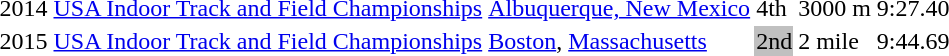<table>
<tr>
<td>2014</td>
<td><a href='#'>USA Indoor Track and Field Championships</a></td>
<td><a href='#'>Albuquerque, New Mexico</a></td>
<td>4th</td>
<td>3000 m</td>
<td>9:27.40</td>
</tr>
<tr>
<td>2015</td>
<td><a href='#'>USA Indoor Track and Field Championships</a></td>
<td><a href='#'>Boston</a>, <a href='#'>Massachusetts</a></td>
<td style="background:silver;">2nd</td>
<td>2 mile</td>
<td>9:44.69</td>
</tr>
</table>
